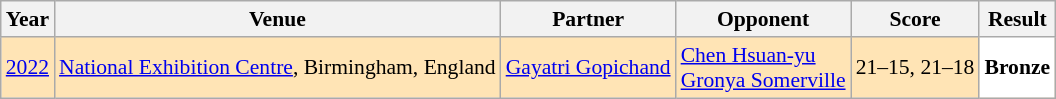<table class="sortable wikitable" style="font-size: 90%;">
<tr>
<th>Year</th>
<th>Venue</th>
<th>Partner</th>
<th>Opponent</th>
<th>Score</th>
<th>Result</th>
</tr>
<tr style="background:#FFE4B5">
<td align="center"><a href='#'>2022</a></td>
<td align="left"><a href='#'>National Exhibition Centre</a>, Birmingham, England</td>
<td align="left"> <a href='#'>Gayatri Gopichand</a></td>
<td align="left"> <a href='#'>Chen Hsuan-yu</a><br> <a href='#'>Gronya Somerville</a></td>
<td align="left">21–15, 21–18</td>
<td style="text-align:left; background:white"> <strong>Bronze</strong></td>
</tr>
</table>
